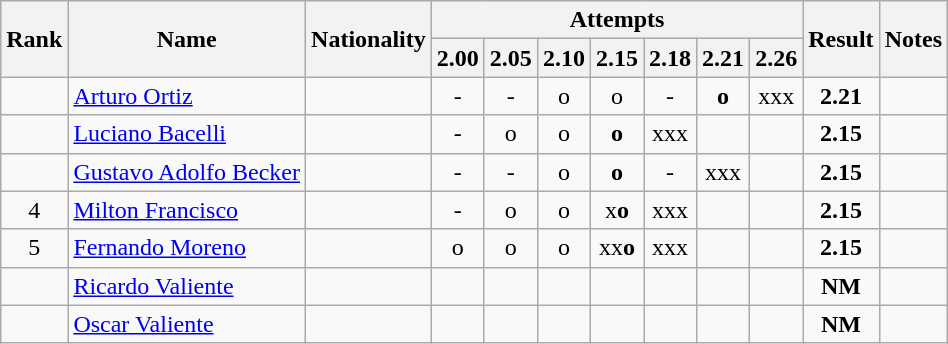<table class="wikitable sortable" style="text-align:center">
<tr>
<th rowspan=2>Rank</th>
<th rowspan=2>Name</th>
<th rowspan=2>Nationality</th>
<th colspan=7>Attempts</th>
<th rowspan=2>Result</th>
<th rowspan=2>Notes</th>
</tr>
<tr>
<th>2.00</th>
<th>2.05</th>
<th>2.10</th>
<th>2.15</th>
<th>2.18</th>
<th>2.21</th>
<th>2.26</th>
</tr>
<tr>
<td align=center></td>
<td align=left><a href='#'>Arturo Ortiz</a></td>
<td align=left></td>
<td>-</td>
<td>-</td>
<td>o</td>
<td>o</td>
<td>-</td>
<td><strong>o</strong></td>
<td>xxx</td>
<td><strong>2.21</strong></td>
<td></td>
</tr>
<tr>
<td align=center></td>
<td align=left><a href='#'>Luciano Bacelli</a></td>
<td align=left></td>
<td>-</td>
<td>o</td>
<td>o</td>
<td><strong>o</strong></td>
<td>xxx</td>
<td></td>
<td></td>
<td><strong>2.15</strong></td>
<td></td>
</tr>
<tr>
<td align=center></td>
<td align=left><a href='#'>Gustavo Adolfo Becker</a></td>
<td align=left></td>
<td>-</td>
<td>-</td>
<td>o</td>
<td><strong>o</strong></td>
<td>-</td>
<td>xxx</td>
<td></td>
<td><strong>2.15</strong></td>
<td></td>
</tr>
<tr>
<td align=center>4</td>
<td align=left><a href='#'>Milton Francisco</a></td>
<td align=left></td>
<td>-</td>
<td>o</td>
<td>o</td>
<td>x<strong>o</strong></td>
<td>xxx</td>
<td></td>
<td></td>
<td><strong>2.15</strong></td>
<td></td>
</tr>
<tr>
<td align=center>5</td>
<td align=left><a href='#'>Fernando Moreno</a></td>
<td align=left></td>
<td>o</td>
<td>o</td>
<td>o</td>
<td>xx<strong>o</strong></td>
<td>xxx</td>
<td></td>
<td></td>
<td><strong>2.15</strong></td>
<td></td>
</tr>
<tr>
<td align=center></td>
<td align=left><a href='#'>Ricardo Valiente</a></td>
<td align=left></td>
<td></td>
<td></td>
<td></td>
<td></td>
<td></td>
<td></td>
<td></td>
<td><strong>NM</strong></td>
<td></td>
</tr>
<tr>
<td align=center></td>
<td align=left><a href='#'>Oscar Valiente</a></td>
<td align=left></td>
<td></td>
<td></td>
<td></td>
<td></td>
<td></td>
<td></td>
<td></td>
<td><strong>NM</strong></td>
<td></td>
</tr>
</table>
